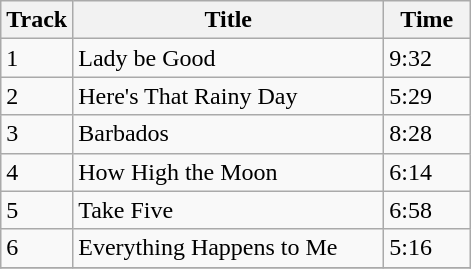<table class="wikitable">
<tr>
<th scope="col" width="25px">Track</th>
<th scope="col" width="200px">Title</th>
<th scope="col" width="50px">Time</th>
</tr>
<tr>
<td>1</td>
<td>Lady be Good</td>
<td>9:32</td>
</tr>
<tr>
<td>2</td>
<td>Here's That Rainy Day</td>
<td>5:29</td>
</tr>
<tr>
<td>3</td>
<td>Barbados</td>
<td>8:28</td>
</tr>
<tr>
<td>4</td>
<td>How High the Moon</td>
<td>6:14</td>
</tr>
<tr>
<td>5</td>
<td>Take Five</td>
<td>6:58</td>
</tr>
<tr>
<td>6</td>
<td>Everything Happens to Me</td>
<td>5:16</td>
</tr>
<tr>
</tr>
</table>
